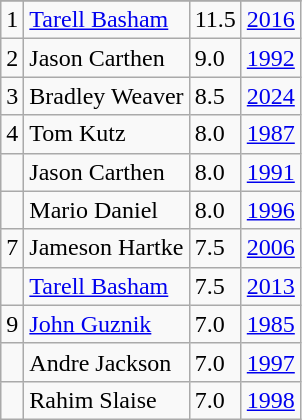<table class="wikitable">
<tr>
</tr>
<tr>
<td>1</td>
<td><a href='#'>Tarell Basham</a></td>
<td>11.5</td>
<td><a href='#'>2016</a></td>
</tr>
<tr>
<td>2</td>
<td>Jason Carthen</td>
<td>9.0</td>
<td><a href='#'>1992</a></td>
</tr>
<tr>
<td>3</td>
<td>Bradley Weaver</td>
<td>8.5</td>
<td><a href='#'>2024</a></td>
</tr>
<tr>
<td>4</td>
<td>Tom Kutz</td>
<td>8.0</td>
<td><a href='#'>1987</a></td>
</tr>
<tr>
<td></td>
<td>Jason Carthen</td>
<td>8.0</td>
<td><a href='#'>1991</a></td>
</tr>
<tr>
<td></td>
<td>Mario Daniel</td>
<td>8.0</td>
<td><a href='#'>1996</a></td>
</tr>
<tr>
<td>7</td>
<td>Jameson Hartke</td>
<td>7.5</td>
<td><a href='#'>2006</a></td>
</tr>
<tr>
<td></td>
<td><a href='#'>Tarell Basham</a></td>
<td>7.5</td>
<td><a href='#'>2013</a></td>
</tr>
<tr>
<td>9</td>
<td><a href='#'>John Guznik</a></td>
<td>7.0</td>
<td><a href='#'>1985</a></td>
</tr>
<tr>
<td></td>
<td>Andre Jackson</td>
<td>7.0</td>
<td><a href='#'>1997</a></td>
</tr>
<tr>
<td></td>
<td>Rahim Slaise</td>
<td>7.0</td>
<td><a href='#'>1998</a></td>
</tr>
</table>
